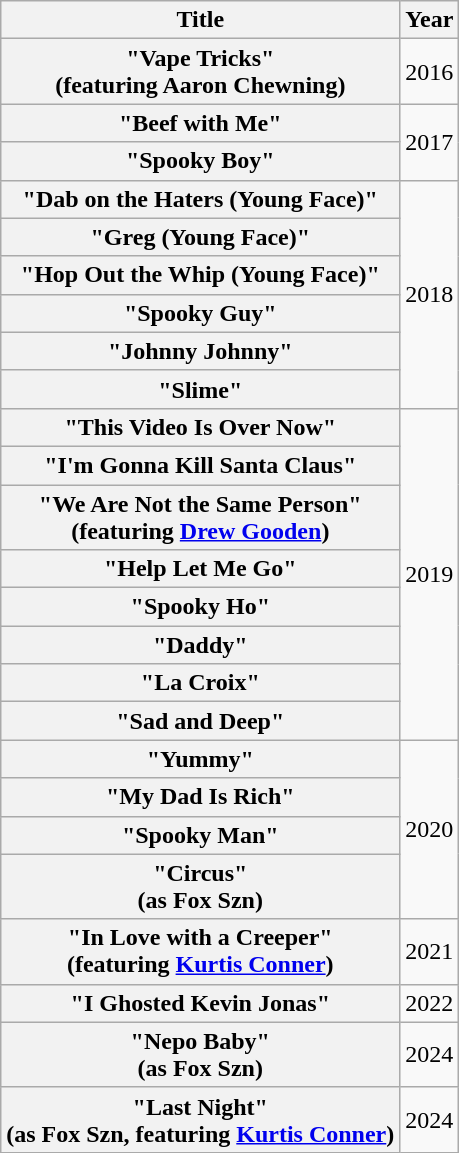<table class="wikitable plainrowheaders" style="text-align: center;">
<tr>
<th>Title</th>
<th>Year</th>
</tr>
<tr>
<th scope="row">"Vape Tricks"<br>(featuring Aaron Chewning)</th>
<td>2016</td>
</tr>
<tr>
<th scope="row">"Beef with Me"</th>
<td rowspan="2">2017</td>
</tr>
<tr>
<th scope="row">"Spooky Boy"</th>
</tr>
<tr>
<th scope="row">"Dab on the Haters (Young Face)"</th>
<td rowspan="6">2018</td>
</tr>
<tr>
<th scope="row">"Greg (Young Face)"</th>
</tr>
<tr>
<th scope="row">"Hop Out the Whip (Young Face)"</th>
</tr>
<tr>
<th scope="row">"Spooky Guy"</th>
</tr>
<tr>
<th scope="row">"Johnny Johnny"</th>
</tr>
<tr>
<th scope="row">"Slime"</th>
</tr>
<tr>
<th scope="row">"This Video Is Over Now"</th>
<td rowspan="8">2019</td>
</tr>
<tr>
<th scope="row">"I'm Gonna Kill Santa Claus"</th>
</tr>
<tr>
<th scope="row">"We Are Not the Same Person"<br>(featuring <a href='#'>Drew Gooden</a>)</th>
</tr>
<tr>
<th scope="row">"Help Let Me Go"</th>
</tr>
<tr>
<th scope="row">"Spooky Ho"</th>
</tr>
<tr>
<th scope="row">"Daddy"</th>
</tr>
<tr>
<th scope="row">"La Croix"</th>
</tr>
<tr>
<th scope="row">"Sad and Deep"</th>
</tr>
<tr>
<th scope="row">"Yummy"</th>
<td rowspan="4">2020</td>
</tr>
<tr>
<th scope="row">"My Dad Is Rich"</th>
</tr>
<tr>
<th scope="row">"Spooky Man"</th>
</tr>
<tr>
<th scope="row">"Circus"<br> (as Fox Szn)</th>
</tr>
<tr>
<th scope="row">"In Love with a Creeper"<br>(featuring <a href='#'>Kurtis Conner</a>)</th>
<td>2021</td>
</tr>
<tr>
<th scope="row">"I Ghosted Kevin Jonas"</th>
<td>2022</td>
</tr>
<tr>
<th scope="row">"Nepo Baby"<br>(as Fox Szn)</th>
<td>2024</td>
</tr>
<tr>
<th scope="row">"Last Night"<br>(as Fox Szn, featuring <a href='#'>Kurtis Conner</a>)</th>
<td>2024</td>
</tr>
</table>
